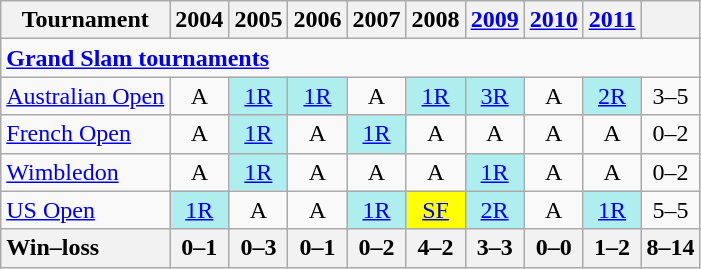<table class=wikitable style=text-align:center>
<tr>
<th>Tournament</th>
<th>2004</th>
<th>2005</th>
<th>2006</th>
<th>2007</th>
<th>2008</th>
<th><a href='#'>2009</a></th>
<th><a href='#'>2010</a></th>
<th><a href='#'>2011</a></th>
<th></th>
</tr>
<tr>
<td colspan="15" style="text-align:left;"><strong><a href='#'>Grand Slam tournaments</a></strong></td>
</tr>
<tr>
<td align=left><a href='#'>Australian Open</a></td>
<td>A</td>
<td bgcolor=afeeee><a href='#'>1R</a></td>
<td bgcolor=afeeee><a href='#'>1R</a></td>
<td>A</td>
<td bgcolor=afeeee><a href='#'>1R</a></td>
<td bgcolor=afeeee><a href='#'>3R</a></td>
<td>A</td>
<td bgcolor=afeeee><a href='#'>2R</a></td>
<td>3–5</td>
</tr>
<tr>
<td align=left><a href='#'>French Open</a></td>
<td>A</td>
<td bgcolor=afeeee><a href='#'>1R</a></td>
<td>A</td>
<td bgcolor=afeeee><a href='#'>1R</a></td>
<td>A</td>
<td>A</td>
<td>A</td>
<td>A</td>
<td>0–2</td>
</tr>
<tr>
<td align=left><a href='#'>Wimbledon</a></td>
<td>A</td>
<td bgcolor=afeeee><a href='#'>1R</a></td>
<td>A</td>
<td>A</td>
<td>A</td>
<td bgcolor=afeeee><a href='#'>1R</a></td>
<td>A</td>
<td>A</td>
<td>0–2</td>
</tr>
<tr>
<td align=left><a href='#'>US Open</a></td>
<td bgcolor=afeeee><a href='#'>1R</a></td>
<td>A</td>
<td>A</td>
<td bgcolor=afeeee><a href='#'>1R</a></td>
<td style="background:yellow;"><a href='#'>SF</a></td>
<td bgcolor=afeeee><a href='#'>2R</a></td>
<td>A</td>
<td bgcolor=afeeee><a href='#'>1R</a></td>
<td>5–5</td>
</tr>
<tr>
<th style=text-align:left>Win–loss</th>
<th>0–1</th>
<th>0–3</th>
<th>0–1</th>
<th>0–2</th>
<th>4–2</th>
<th>3–3</th>
<th>0–0</th>
<th>1–2</th>
<th>8–14</th>
</tr>
</table>
